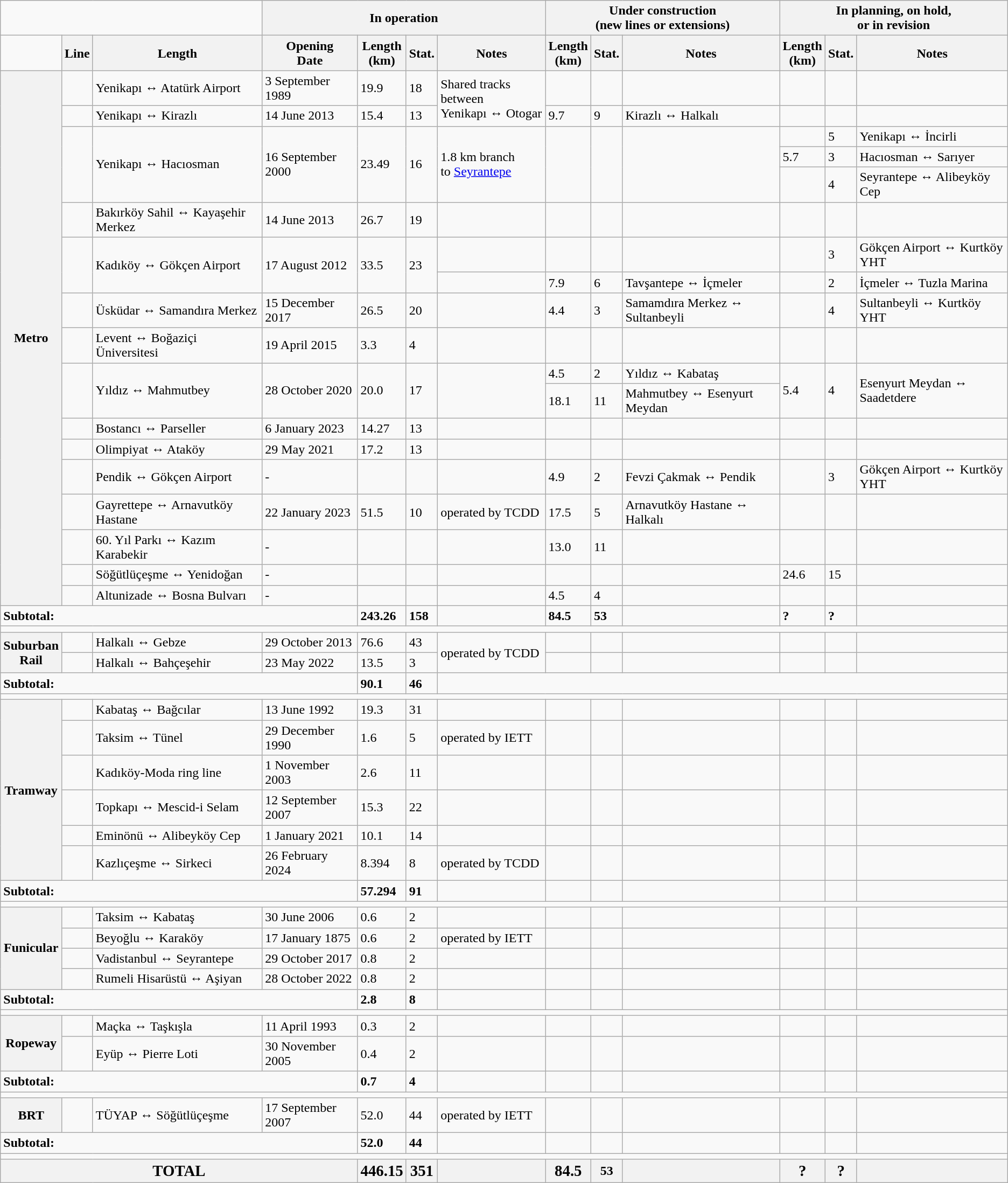<table class="wikitable">
<tr>
<td colspan="3"></td>
<th colspan="4">In operation</th>
<th colspan="3">Under construction <br>(new lines or extensions)</th>
<th colspan="3">In planning, on hold,<br>or in revision</th>
</tr>
<tr>
<td></td>
<th>Line</th>
<th>Length</th>
<th>Opening<br>Date</th>
<th>Length<br>(km)</th>
<th>Stat.</th>
<th>Notes</th>
<th>Length<br>(km)</th>
<th>Stat.</th>
<th>Notes</th>
<th>Length<br>(km)</th>
<th>Stat.</th>
<th>Notes</th>
</tr>
<tr>
<th rowspan="19">Metro</th>
<td></td>
<td>Yenikapı ↔ Atatürk Airport</td>
<td>3 September 1989</td>
<td>19.9</td>
<td>18</td>
<td rowspan=2>Shared tracks between<br>Yenikapı ↔ Otogar</td>
<td></td>
<td></td>
<td></td>
<td></td>
<td></td>
<td></td>
</tr>
<tr>
<td></td>
<td>Yenikapı ↔ Kirazlı</td>
<td>14 June 2013</td>
<td>15.4</td>
<td>13</td>
<td>9.7</td>
<td>9</td>
<td>Kirazlı ↔ Halkalı</td>
<td></td>
<td></td>
<td></td>
</tr>
<tr>
<td rowspan="3"></td>
<td rowspan="3">Yenikapı ↔ Hacıosman</td>
<td rowspan="3">16 September 2000</td>
<td rowspan="3">23.49</td>
<td rowspan="3">16</td>
<td rowspan="3">1.8 km branch<br>to <a href='#'>Seyrantepe</a></td>
<td rowspan="3"></td>
<td rowspan="3"></td>
<td rowspan="3"></td>
<td></td>
<td>5</td>
<td>Yenikapı ↔ İncirli</td>
</tr>
<tr>
<td>5.7</td>
<td>3</td>
<td>Hacıosman ↔ Sarıyer</td>
</tr>
<tr>
<td></td>
<td>4</td>
<td>Seyrantepe ↔ Alibeyköy Cep</td>
</tr>
<tr>
<td></td>
<td>Bakırköy Sahil ↔ Kayaşehir Merkez</td>
<td>14 June 2013</td>
<td>26.7</td>
<td>19</td>
<td></td>
<td></td>
<td></td>
<td></td>
<td></td>
<td></td>
<td></td>
</tr>
<tr>
<td rowspan="2"></td>
<td rowspan="2">Kadıköy ↔ Gökçen Airport</td>
<td rowspan="2">17 August 2012</td>
<td rowspan="2">33.5</td>
<td rowspan="2">23</td>
<td></td>
<td></td>
<td></td>
<td></td>
<td></td>
<td>3</td>
<td>Gökçen Airport ↔ Kurtköy YHT</td>
</tr>
<tr>
<td></td>
<td>7.9</td>
<td>6</td>
<td>Tavşantepe ↔ İçmeler</td>
<td></td>
<td>2</td>
<td>İçmeler ↔ Tuzla Marina</td>
</tr>
<tr>
<td></td>
<td>Üsküdar ↔ Samandıra Merkez</td>
<td>15 December 2017</td>
<td>26.5</td>
<td>20</td>
<td></td>
<td>4.4</td>
<td>3</td>
<td>Samamdıra Merkez ↔ Sultanbeyli</td>
<td></td>
<td>4</td>
<td>Sultanbeyli ↔ Kurtköy YHT</td>
</tr>
<tr>
<td></td>
<td>Levent ↔ Boğaziçi Üniversitesi</td>
<td>19 April 2015</td>
<td>3.3</td>
<td>4</td>
<td></td>
<td></td>
<td></td>
<td></td>
<td></td>
<td></td>
<td></td>
</tr>
<tr>
<td rowspan="2"></td>
<td rowspan="2">Yıldız ↔ Mahmutbey</td>
<td rowspan="2">28 October 2020</td>
<td rowspan="2">20.0</td>
<td rowspan="2">17</td>
<td rowspan="2"></td>
<td>4.5</td>
<td>2</td>
<td>Yıldız ↔ Kabataş</td>
<td rowspan="2">5.4</td>
<td rowspan="2">4</td>
<td rowspan="2">Esenyurt Meydan ↔ Saadetdere</td>
</tr>
<tr>
<td>18.1</td>
<td>11</td>
<td>Mahmutbey ↔ Esenyurt Meydan</td>
</tr>
<tr>
<td></td>
<td>Bostancı ↔ Parseller</td>
<td>6 January 2023</td>
<td>14.27</td>
<td>13</td>
<td></td>
<td></td>
<td></td>
<td></td>
<td></td>
<td></td>
<td></td>
</tr>
<tr>
<td></td>
<td>Olimpiyat ↔ Ataköy</td>
<td>29 May 2021</td>
<td>17.2</td>
<td>13</td>
<td></td>
<td></td>
<td></td>
<td></td>
<td></td>
<td></td>
<td></td>
</tr>
<tr>
<td></td>
<td>Pendik ↔ Gökçen Airport</td>
<td>-</td>
<td></td>
<td></td>
<td></td>
<td>4.9</td>
<td>2</td>
<td>Fevzi Çakmak ↔ Pendik</td>
<td></td>
<td>3</td>
<td>Gökçen Airport ↔ Kurtköy YHT</td>
</tr>
<tr>
<td></td>
<td>Gayrettepe ↔ Arnavutköy Hastane</td>
<td>22 January 2023</td>
<td>51.5</td>
<td>10</td>
<td>operated by TCDD</td>
<td>17.5</td>
<td>5</td>
<td>Arnavutköy Hastane ↔ Halkalı</td>
<td></td>
<td></td>
<td></td>
</tr>
<tr>
<td></td>
<td>60. Yıl Parkı ↔ Kazım Karabekir</td>
<td>-</td>
<td></td>
<td></td>
<td></td>
<td>13.0</td>
<td>11</td>
<td></td>
<td></td>
<td></td>
<td></td>
</tr>
<tr>
<td></td>
<td>Söğütlüçeşme ↔ Yenidoğan</td>
<td>-</td>
<td></td>
<td></td>
<td></td>
<td></td>
<td></td>
<td></td>
<td>24.6</td>
<td>15</td>
<td></td>
</tr>
<tr>
<td></td>
<td>Altunizade ↔ Bosna Bulvarı</td>
<td>-</td>
<td></td>
<td></td>
<td></td>
<td>4.5</td>
<td>4</td>
<td></td>
<td></td>
<td></td>
<td></td>
</tr>
<tr>
<td colspan="4"><strong>Subtotal:</strong></td>
<td><strong>243.26</strong></td>
<td><strong>158</strong></td>
<td></td>
<td><strong>84.5</strong></td>
<td><strong>53</strong></td>
<td></td>
<td><strong>?</strong></td>
<td><strong>?</strong></td>
<td></td>
</tr>
<tr>
<td colspan="13"></td>
</tr>
<tr>
<th rowspan="2"><strong>Suburban<br>Rail</strong></th>
<td></td>
<td>Halkalı ↔ Gebze</td>
<td>29 October 2013</td>
<td>76.6</td>
<td>43</td>
<td rowspan="2">operated by TCDD</td>
<td></td>
<td></td>
<td></td>
<td></td>
<td></td>
<td></td>
</tr>
<tr>
<td></td>
<td>Halkalı ↔ Bahçeşehir</td>
<td>23 May 2022</td>
<td>13.5</td>
<td>3</td>
<td></td>
<td></td>
<td></td>
<td></td>
<td></td>
<td></td>
</tr>
<tr>
<td colspan="4"><strong>Subtotal:</strong></td>
<td><strong>90.1</strong></td>
<td><strong>46</strong></td>
<td colspan="7"></td>
</tr>
<tr>
<td colspan="13"></td>
</tr>
<tr>
<th rowspan="6">Tramway</th>
<td></td>
<td>Kabataş ↔ Bağcılar</td>
<td>13 June 1992</td>
<td>19.3</td>
<td>31</td>
<td></td>
<td></td>
<td></td>
<td></td>
<td></td>
<td></td>
<td></td>
</tr>
<tr>
<td></td>
<td>Taksim ↔ Tünel</td>
<td>29 December 1990</td>
<td>1.6</td>
<td>5</td>
<td>operated by IETT</td>
<td></td>
<td></td>
<td></td>
<td></td>
<td></td>
<td></td>
</tr>
<tr>
<td></td>
<td>Kadıköy-Moda ring line</td>
<td>1 November 2003</td>
<td>2.6</td>
<td>11</td>
<td></td>
<td></td>
<td></td>
<td></td>
<td></td>
<td></td>
<td></td>
</tr>
<tr>
<td></td>
<td>Topkapı ↔ Mescid-i Selam</td>
<td>12 September 2007</td>
<td>15.3</td>
<td>22</td>
<td></td>
<td></td>
<td></td>
<td></td>
<td></td>
<td></td>
<td></td>
</tr>
<tr>
<td></td>
<td>Eminönü ↔ Alibeyköy Cep</td>
<td>1 January 2021</td>
<td>10.1</td>
<td>14</td>
<td></td>
<td></td>
<td></td>
<td></td>
<td></td>
<td></td>
<td></td>
</tr>
<tr>
<td></td>
<td>Kazlıçeşme ↔ Sirkeci</td>
<td>26 February 2024</td>
<td>8.394</td>
<td>8</td>
<td>operated by TCDD</td>
<td></td>
<td></td>
<td></td>
<td></td>
<td></td>
<td></td>
</tr>
<tr>
<td colspan="4"><strong>Subtotal:</strong></td>
<td><strong>57.294</strong></td>
<td><strong>91</strong></td>
<td></td>
<td></td>
<td></td>
<td></td>
<td></td>
<td></td>
<td></td>
</tr>
<tr>
<td colspan="13"></td>
</tr>
<tr>
<th rowspan="4">Funicular</th>
<td></td>
<td>Taksim ↔ Kabataş</td>
<td>30 June 2006</td>
<td>0.6</td>
<td>2</td>
<td></td>
<td></td>
<td></td>
<td></td>
<td></td>
<td></td>
<td></td>
</tr>
<tr>
<td></td>
<td>Beyoğlu ↔ Karaköy</td>
<td>17 January 1875</td>
<td>0.6</td>
<td>2</td>
<td>operated by IETT</td>
<td></td>
<td></td>
<td></td>
<td></td>
<td></td>
<td></td>
</tr>
<tr>
<td></td>
<td>Vadistanbul ↔ Seyrantepe</td>
<td>29 October 2017</td>
<td>0.8</td>
<td>2</td>
<td></td>
<td></td>
<td></td>
<td></td>
<td></td>
<td></td>
<td></td>
</tr>
<tr>
<td></td>
<td>Rumeli Hisarüstü ↔ Aşiyan</td>
<td>28 October 2022</td>
<td>0.8</td>
<td>2</td>
<td></td>
<td></td>
<td></td>
<td></td>
<td></td>
<td></td>
<td></td>
</tr>
<tr>
<td colspan="4"><strong>Subtotal:</strong></td>
<td><strong>2.8</strong></td>
<td><strong>8</strong></td>
<td></td>
<td></td>
<td></td>
<td></td>
<td></td>
<td></td>
<td></td>
</tr>
<tr>
<td colspan="13"></td>
</tr>
<tr>
<th rowspan="2">Ropeway</th>
<td></td>
<td>Maçka ↔ Taşkışla</td>
<td>11 April 1993</td>
<td>0.3</td>
<td>2</td>
<td></td>
<td></td>
<td></td>
<td></td>
<td></td>
<td></td>
<td></td>
</tr>
<tr>
<td></td>
<td>Eyüp ↔ Pierre Loti</td>
<td>30 November 2005</td>
<td>0.4</td>
<td>2</td>
<td></td>
<td></td>
<td></td>
<td></td>
<td></td>
<td></td>
<td></td>
</tr>
<tr>
<td colspan="4"><strong>Subtotal:</strong></td>
<td><strong>0.7</strong></td>
<td><strong>4</strong></td>
<td></td>
<td></td>
<td></td>
<td></td>
<td></td>
<td></td>
<td></td>
</tr>
<tr>
<td colspan="13"></td>
</tr>
<tr>
<th>BRT</th>
<td></td>
<td>TÜYAP ↔ Söğütlüçeşme</td>
<td>17 September 2007</td>
<td>52.0</td>
<td>44</td>
<td>operated by IETT</td>
<td></td>
<td></td>
<td></td>
<td></td>
<td></td>
<td></td>
</tr>
<tr>
<td colspan="4"><strong>Subtotal:</strong></td>
<td><strong>52.0</strong></td>
<td><strong>44</strong></td>
<td></td>
<td></td>
<td></td>
<td></td>
<td></td>
<td></td>
<td></td>
</tr>
<tr>
<td colspan="13"></td>
</tr>
<tr>
<th colspan="4"><big>TOTAL</big></th>
<th><big>446.15</big></th>
<th><big>351</big></th>
<th></th>
<th><big>84.5</big></th>
<th>53</th>
<th></th>
<th><big>?</big></th>
<th><big>?</big></th>
<th></th>
</tr>
</table>
